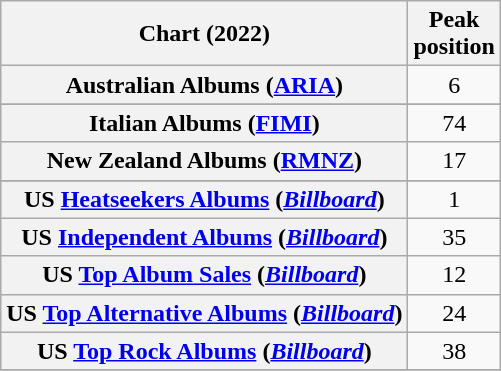<table class="wikitable sortable plainrowheaders" style="text-align:center">
<tr>
<th scope="col">Chart (2022)</th>
<th scope="col">Peak<br>position</th>
</tr>
<tr>
<th scope="row">Australian Albums (<a href='#'>ARIA</a>)</th>
<td>6</td>
</tr>
<tr>
</tr>
<tr>
</tr>
<tr>
</tr>
<tr>
</tr>
<tr>
</tr>
<tr>
</tr>
<tr>
</tr>
<tr>
<th scope="row">Italian Albums (<a href='#'>FIMI</a>)</th>
<td>74</td>
</tr>
<tr>
<th scope="row">New Zealand Albums (<a href='#'>RMNZ</a>)</th>
<td>17</td>
</tr>
<tr>
</tr>
<tr>
</tr>
<tr>
</tr>
<tr>
</tr>
<tr>
<th scope="row">US <a href='#'>Heatseekers Albums</a> (<em><a href='#'>Billboard</a></em>)</th>
<td>1</td>
</tr>
<tr>
<th scope="row">US <a href='#'>Independent Albums</a> (<em><a href='#'>Billboard</a></em>)</th>
<td>35</td>
</tr>
<tr>
<th scope="row">US <a href='#'>Top Album Sales</a> (<em><a href='#'>Billboard</a></em>)</th>
<td>12</td>
</tr>
<tr>
<th scope="row">US <a href='#'>Top Alternative Albums</a> (<em><a href='#'>Billboard</a></em>)</th>
<td>24</td>
</tr>
<tr>
<th scope="row">US <a href='#'>Top Rock Albums</a> (<em><a href='#'>Billboard</a></em>)</th>
<td>38</td>
</tr>
<tr>
</tr>
</table>
